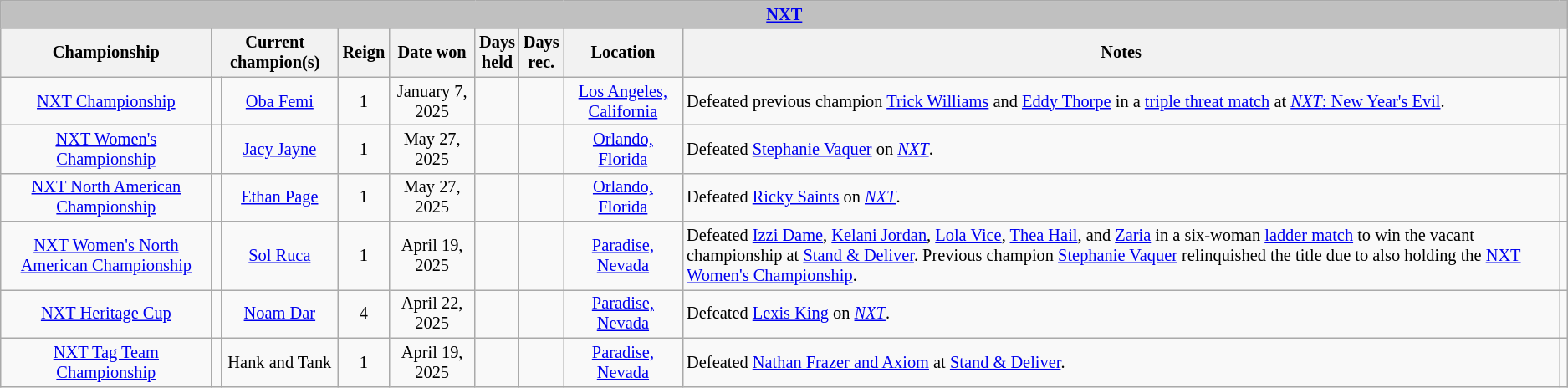<table class="wikitable" style="font-size: 85%;">
<tr>
<th colspan="10" style="background:silver;"><a href='#'>NXT</a></th>
</tr>
<tr>
<th>Championship</th>
<th colspan="2">Current champion(s)</th>
<th>Reign</th>
<th>Date won</th>
<th>Days<br>held</th>
<th>Days<br>rec.</th>
<th>Location</th>
<th>Notes</th>
<th></th>
</tr>
<tr>
<td align=center><a href='#'>NXT Championship</a></td>
<td align=center></td>
<td align=center><a href='#'>Oba Femi</a></td>
<td align=center>1</td>
<td align=center>January 7, 2025</td>
<td align=center></td>
<td align=center></td>
<td align=center><a href='#'>Los Angeles, California</a></td>
<td>Defeated previous champion <a href='#'>Trick Williams</a> and <a href='#'>Eddy Thorpe</a> in a <a href='#'>triple threat match</a> at <a href='#'><em>NXT</em>: New Year's Evil</a>.</td>
<td></td>
</tr>
<tr>
<td align=center><a href='#'>NXT Women's Championship</a></td>
<td align=center></td>
<td align=center><a href='#'>Jacy Jayne</a></td>
<td align=center>1</td>
<td align=center>May 27, 2025</td>
<td align=center></td>
<td align=center></td>
<td align=center><a href='#'>Orlando, Florida</a></td>
<td align=left>Defeated <a href='#'>Stephanie Vaquer</a> on <em><a href='#'>NXT</a></em>.</td>
<td></td>
</tr>
<tr>
<td align=center><a href='#'>NXT North American Championship</a></td>
<td align=center></td>
<td align=center><a href='#'>Ethan Page</a></td>
<td align=center>1</td>
<td align=center>May 27, 2025</td>
<td align=center></td>
<td align=center></td>
<td align=center><a href='#'>Orlando, Florida</a></td>
<td align=left>Defeated <a href='#'>Ricky Saints</a> on <em><a href='#'>NXT</a></em>.</td>
<td></td>
</tr>
<tr>
<td align=center><a href='#'>NXT Women's North American Championship</a></td>
<td align=center></td>
<td align=center><a href='#'>Sol Ruca</a></td>
<td align=center>1</td>
<td align=center>April 19, 2025</td>
<td align=center></td>
<td align=center></td>
<td align=center><a href='#'>Paradise, Nevada</a></td>
<td align=left>Defeated <a href='#'>Izzi Dame</a>, <a href='#'>Kelani Jordan</a>, <a href='#'>Lola Vice</a>, <a href='#'>Thea Hail</a>, and <a href='#'>Zaria</a> in a six-woman <a href='#'>ladder match</a> to win the vacant championship at <a href='#'>Stand & Deliver</a>. Previous champion <a href='#'>Stephanie Vaquer</a> relinquished the title due to also holding the <a href='#'>NXT Women's Championship</a>.</td>
<td></td>
</tr>
<tr>
<td align=center><a href='#'>NXT Heritage Cup</a></td>
<td align=center></td>
<td align=center><a href='#'>Noam Dar</a></td>
<td align=center>4</td>
<td align=center>April 22, 2025</td>
<td align=center></td>
<td align=center></td>
<td align=center><a href='#'>Paradise, Nevada</a></td>
<td align=left>Defeated <a href='#'>Lexis King</a> on <em><a href='#'>NXT</a></em>.</td>
<td></td>
</tr>
<tr>
<td align=center><a href='#'>NXT Tag Team Championship</a></td>
<td align=center></td>
<td align=center>Hank and Tank<br></td>
<td align=center>1</td>
<td align=center>April 19, 2025</td>
<td align=center></td>
<td align=center></td>
<td align=center><a href='#'>Paradise, Nevada</a></td>
<td align=left>Defeated <a href='#'>Nathan Frazer and Axiom</a> at <a href='#'>Stand & Deliver</a>.</td>
<td></td>
</tr>
</table>
